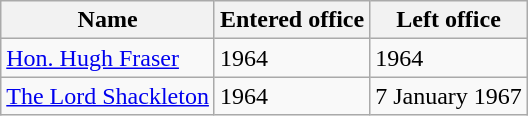<table class="wikitable" style="text-align:left">
<tr>
<th>Name</th>
<th>Entered office</th>
<th>Left office</th>
</tr>
<tr>
<td><a href='#'>Hon. Hugh Fraser</a></td>
<td>1964</td>
<td>1964</td>
</tr>
<tr>
<td><a href='#'>The Lord Shackleton</a></td>
<td>1964</td>
<td>7 January 1967</td>
</tr>
</table>
